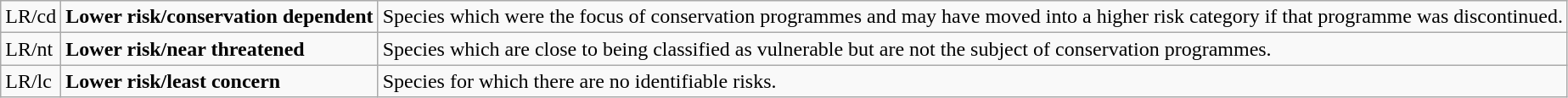<table class="wikitable" style="text-align:left">
<tr>
<td>LR/cd</td>
<td><strong>Lower risk/conservation dependent</strong></td>
<td>Species which were the focus of conservation programmes and may have moved into a higher risk category if that programme was discontinued.</td>
</tr>
<tr>
<td>LR/nt</td>
<td><strong>Lower risk/near threatened</strong></td>
<td>Species which are close to being classified as vulnerable but are not the subject of conservation programmes.</td>
</tr>
<tr>
<td>LR/lc</td>
<td><strong>Lower risk/least concern</strong></td>
<td>Species for which there are no identifiable risks.</td>
</tr>
</table>
